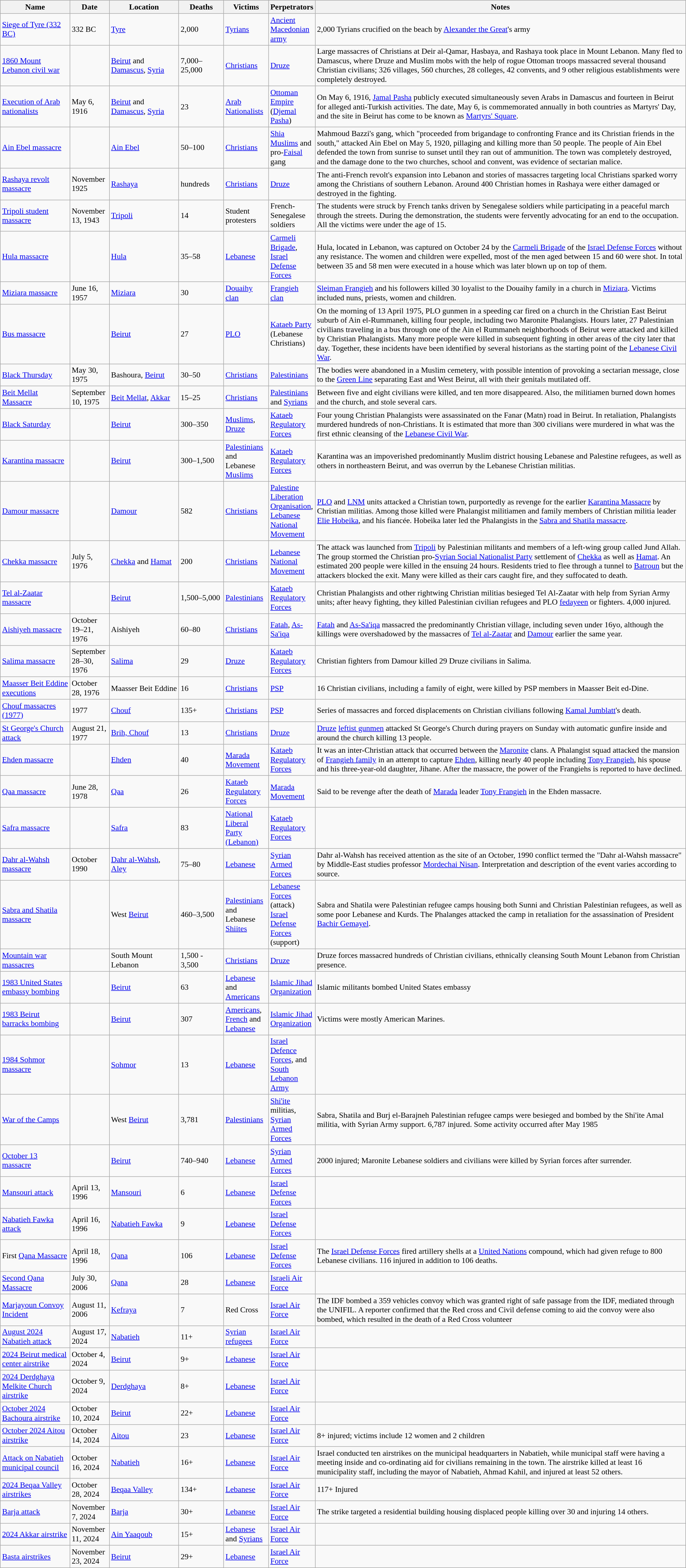<table class="sortable wikitable" style="font-size:90%;">
<tr>
<th style="width:120px;">Name</th>
<th style="width:65px;">Date</th>
<th style="width:120px;">Location</th>
<th style="width:75px;">Deaths</th>
<th style="width:75px;">Victims</th>
<th style="width:75px;">Perpetrators</th>
<th class="unsortable">Notes</th>
</tr>
<tr>
<td><a href='#'>Siege of Tyre (332 BC)</a></td>
<td>332 BC</td>
<td><a href='#'>Tyre</a></td>
<td>2,000</td>
<td><a href='#'>Tyrians</a></td>
<td><a href='#'>Ancient Macedonian army</a></td>
<td>2,000 Tyrians crucified on the beach by <a href='#'>Alexander the Great</a>'s army</td>
</tr>
<tr>
<td><a href='#'>1860 Mount Lebanon civil war</a></td>
<td></td>
<td><a href='#'>Beirut</a> and <a href='#'>Damascus</a>, <a href='#'>Syria</a></td>
<td>7,000–25,000</td>
<td><a href='#'>Christians</a></td>
<td> <a href='#'>Druze</a></td>
<td>Large massacres of Christians at Deir al-Qamar, Hasbaya, and Rashaya took place in Mount Lebanon. Many fled to Damascus, where Druze and Muslim mobs with the help of rogue Ottoman troops massacred several thousand Christian civilians; 326 villages, 560 churches, 28 colleges, 42 convents, and 9 other religious establishments were completely destroyed.</td>
</tr>
<tr>
<td><a href='#'>Execution of Arab nationalists</a></td>
<td>May 6, 1916</td>
<td><a href='#'>Beirut</a> and <a href='#'>Damascus</a>, <a href='#'>Syria</a></td>
<td>23</td>
<td><a href='#'>Arab Nationalists</a></td>
<td> <a href='#'>Ottoman Empire</a> (<a href='#'>Djemal Pasha</a>)</td>
<td>On May 6, 1916, <a href='#'>Jamal Pasha</a> publicly executed simultaneously seven Arabs in Damascus and fourteen in Beirut for alleged anti-Turkish activities. The date, May 6, is commemorated annually in both countries as Martyrs' Day, and the site in Beirut has come to be known as <a href='#'>Martyrs' Square</a>.</td>
</tr>
<tr>
<td><a href='#'>Ain Ebel massacre</a></td>
<td></td>
<td><a href='#'>Ain Ebel</a></td>
<td>50–100</td>
<td><a href='#'>Christians</a></td>
<td><a href='#'>Shia Muslims</a> and pro-<a href='#'>Faisal</a> gang</td>
<td>Mahmoud Bazzi's gang, which "proceeded from brigandage to confronting France and its Christian friends in the south," attacked Ain Ebel on May 5, 1920, pillaging and killing more than 50 people. The people of Ain Ebel defended the town from sunrise to sunset until they ran out of ammunition. The town was completely destroyed, and the damage done to the two churches, school and convent, was evidence of sectarian malice.</td>
</tr>
<tr>
<td><a href='#'>Rashaya revolt massacre</a></td>
<td>November 1925</td>
<td><a href='#'>Rashaya</a></td>
<td>hundreds</td>
<td><a href='#'>Christians</a></td>
<td> <a href='#'>Druze</a></td>
<td>The anti-French revolt's expansion into Lebanon and stories of massacres targeting local Christians sparked worry among the Christians of southern Lebanon. Around 400 Christian homes in Rashaya were either damaged or destroyed in the fighting.</td>
</tr>
<tr>
<td><a href='#'>Tripoli student massacre</a></td>
<td>November 13, 1943</td>
<td><a href='#'>Tripoli</a></td>
<td>14</td>
<td>Student protesters</td>
<td>French-Senegalese soldiers</td>
<td>The students were struck by French tanks driven by Senegalese soldiers while participating in a peaceful march through the streets. During the demonstration, the students were fervently advocating for an end to the occupation. All the victims were under the age of 15.</td>
</tr>
<tr>
<td><a href='#'>Hula massacre</a></td>
<td></td>
<td><a href='#'>Hula</a></td>
<td>35–58</td>
<td><a href='#'>Lebanese</a></td>
<td> <a href='#'>Carmeli Brigade</a>, <a href='#'>Israel Defense Forces</a></td>
<td>Hula, located in Lebanon, was captured on October 24 by the <a href='#'>Carmeli Brigade</a> of the <a href='#'>Israel Defense Forces</a> without any resistance. The women and children were expelled, most of the men aged between 15 and 60 were shot. In total between 35 and 58 men were executed in a house which was later blown up on top of them.</td>
</tr>
<tr>
<td><a href='#'>Miziara massacre</a></td>
<td>June 16, 1957</td>
<td><a href='#'>Miziara</a></td>
<td>30</td>
<td><a href='#'>Douaihy clan</a></td>
<td><a href='#'>Frangieh clan</a></td>
<td><a href='#'>Sleiman Frangieh</a> and his followers killed 30 loyalist to the Douaihy family in a church in <a href='#'>Miziara</a>. Victims included nuns, priests, women and children.</td>
</tr>
<tr>
<td><a href='#'>Bus massacre</a></td>
<td></td>
<td><a href='#'>Beirut</a></td>
<td>27</td>
<td> <a href='#'>PLO</a></td>
<td> <a href='#'>Kataeb Party</a> (Lebanese Christians)</td>
<td>On the morning of 13 April 1975, PLO gunmen in a speeding car fired on a church in the Christian East Beirut suburb of Ain el-Rummaneh, killing four people, including two Maronite Phalangists. Hours later, 27 Palestinian civilians traveling in a bus through one of the Ain el Rummaneh neighborhoods of Beirut were attacked and killed by Christian Phalangists. Many more people were killed in subsequent fighting in other areas of the city later that day. Together, these incidents have been identified by several historians as the starting point of the <a href='#'>Lebanese Civil War</a>.</td>
</tr>
<tr>
<td><a href='#'>Black Thursday</a></td>
<td>May 30, 1975</td>
<td>Bashoura, <a href='#'>Beirut</a></td>
<td>30–50</td>
<td><a href='#'>Christians</a></td>
<td> <a href='#'>Palestinians</a></td>
<td>The bodies were abandoned in a Muslim cemetery, with possible intention of provoking a sectarian message, close to the <a href='#'>Green Line</a> separating East and West Beirut, all with their genitals mutilated off.</td>
</tr>
<tr>
<td><a href='#'>Beit Mellat Massacre</a></td>
<td>September 10, 1975</td>
<td><a href='#'>Beit Mellat</a>, <a href='#'>Akkar</a></td>
<td>15–25</td>
<td><a href='#'>Christians</a></td>
<td> <a href='#'>Palestinians</a> and <a href='#'>Syrians</a></td>
<td>Between five and eight civilians were killed, and ten more disappeared. Also, the militiamen burned down homes and the church, and stole several cars.</td>
</tr>
<tr>
<td><a href='#'>Black Saturday</a></td>
<td></td>
<td><a href='#'>Beirut</a></td>
<td> 300–350</td>
<td><a href='#'>Muslims</a>, <a href='#'>Druze</a></td>
<td> <a href='#'>Kataeb Regulatory Forces</a></td>
<td>Four young Christian Phalangists were assassinated on the Fanar (Matn) road in Beirut. In retaliation, Phalangists murdered hundreds of non-Christians. It is estimated that more than 300 civilians were murdered in what was the first ethnic cleansing of the <a href='#'>Lebanese Civil War</a>.</td>
</tr>
<tr>
<td><a href='#'>Karantina massacre</a></td>
<td></td>
<td><a href='#'>Beirut</a></td>
<td>300–1,500</td>
<td><a href='#'>Palestinians</a> and Lebanese <a href='#'>Muslims</a></td>
<td> <a href='#'>Kataeb Regulatory Forces</a></td>
<td>Karantina was an impoverished predominantly Muslim district  housing Lebanese and Palestine refugees, as well as others  in northeastern Beirut, and was overrun by the Lebanese Christian militias.</td>
</tr>
<tr>
<td><a href='#'>Damour massacre</a></td>
<td></td>
<td><a href='#'>Damour</a></td>
<td>582</td>
<td><a href='#'>Christians</a></td>
<td> <a href='#'>Palestine Liberation Organisation</a>, <a href='#'>Lebanese National Movement</a></td>
<td><a href='#'>PLO</a> and <a href='#'>LNM</a> units attacked a Christian town, purportedly as revenge for the earlier <a href='#'>Karantina Massacre</a> by Christian militias. Among those killed were Phalangist militiamen and family members of Christian militia leader <a href='#'>Elie Hobeika</a>, and his fiancée. Hobeika later led the Phalangists in the <a href='#'>Sabra and Shatila massacre</a>.</td>
</tr>
<tr>
<td><a href='#'>Chekka massacre</a></td>
<td>July 5, 1976</td>
<td><a href='#'>Chekka</a> and <a href='#'>Hamat</a></td>
<td>200</td>
<td><a href='#'>Christians</a></td>
<td><a href='#'>Lebanese National Movement</a></td>
<td>The attack was launched from <a href='#'>Tripoli</a> by Palestinian militants and members of a left-wing group called Jund Allah. The group stormed the Christian pro-<a href='#'>Syrian Social Nationalist Party</a> settlement of <a href='#'>Chekka</a> as well as <a href='#'>Hamat</a>. An estimated 200 people were killed in the ensuing 24 hours. Residents tried to flee through a tunnel to <a href='#'>Batroun</a> but the attackers blocked the exit. Many were killed as their cars caught fire, and they suffocated to death.</td>
</tr>
<tr>
<td><a href='#'>Tel al-Zaatar massacre</a></td>
<td></td>
<td><a href='#'>Beirut</a></td>
<td>1,500–5,000</td>
<td><a href='#'>Palestinians</a></td>
<td> <a href='#'>Kataeb Regulatory Forces</a></td>
<td>Christian Phalangists and other rightwing Christian militias besieged Tel Al-Zaatar with help from Syrian Army units; after heavy fighting, they killed Palestinian civilian refugees and PLO <a href='#'>fedayeen</a> or fighters. 4,000 injured.</td>
</tr>
<tr>
<td><a href='#'>Aishiyeh massacre</a></td>
<td>October 19–21, 1976</td>
<td>Aishiyeh</td>
<td>60–80</td>
<td><a href='#'>Christians</a></td>
<td> <a href='#'>Fatah</a>, <a href='#'>As-Sa'iqa</a></td>
<td><a href='#'>Fatah</a> and <a href='#'>As-Sa'iqa</a> massacred the predominantly Christian village, including seven under 16yo, although the killings were overshadowed by the massacres of <a href='#'>Tel al-Zaatar</a> and <a href='#'>Damour</a> earlier the same year.</td>
</tr>
<tr>
<td><a href='#'>Salima massacre</a></td>
<td>September 28–30, 1976</td>
<td><a href='#'>Salima</a></td>
<td>29</td>
<td> <a href='#'>Druze</a></td>
<td> <a href='#'>Kataeb Regulatory Forces</a></td>
<td>Christian fighters from Damour killed 29 Druze civilians in Salima.</td>
</tr>
<tr>
<td><a href='#'>Maasser Beit Eddine executions</a></td>
<td>October 28, 1976</td>
<td>Maasser Beit Eddine</td>
<td>16</td>
<td><a href='#'>Christians</a></td>
<td> <a href='#'>PSP</a></td>
<td>16 Christian civilians, including a family of eight, were killed by PSP members in Maasser Beit ed-Dine.</td>
</tr>
<tr>
<td><a href='#'>Chouf massacres (1977)</a></td>
<td>1977</td>
<td><a href='#'>Chouf</a></td>
<td>135+</td>
<td><a href='#'>Christians</a></td>
<td> <a href='#'>PSP</a></td>
<td>Series of massacres and forced displacements on Christian civilians following <a href='#'>Kamal Jumblatt</a>'s death.</td>
</tr>
<tr>
<td><a href='#'>St George's Church attack</a></td>
<td>August 21, 1977</td>
<td><a href='#'>Brih, Chouf</a></td>
<td>13</td>
<td><a href='#'>Christians</a></td>
<td> <a href='#'>Druze</a></td>
<td><a href='#'>Druze</a> <a href='#'>leftist gunmen</a> attacked St George's Church during prayers on Sunday with automatic gunfire inside and around the church killing 13 people.</td>
</tr>
<tr>
<td><a href='#'>Ehden massacre</a></td>
<td></td>
<td><a href='#'>Ehden</a></td>
<td>40</td>
<td><a href='#'>Marada Movement</a></td>
<td> <a href='#'>Kataeb Regulatory Forces</a></td>
<td>It was an inter-Christian attack that occurred between the <a href='#'>Maronite</a> clans. A Phalangist squad attacked the mansion of <a href='#'>Frangieh family</a> in an attempt to capture <a href='#'>Ehden</a>, killing nearly 40 people including <a href='#'>Tony Frangieh</a>, his spouse and his three-year-old daughter, Jihane. After the massacre, the power of the Frangiehs is reported to have declined.</td>
</tr>
<tr>
<td><a href='#'>Qaa massacre</a></td>
<td>June 28, 1978</td>
<td><a href='#'>Qaa</a></td>
<td>26</td>
<td> <a href='#'>Kataeb Regulatory Forces</a></td>
<td><a href='#'>Marada Movement</a></td>
<td>Said to be revenge after the death of <a href='#'>Marada</a> leader <a href='#'>Tony Frangieh</a> in the Ehden massacre.</td>
</tr>
<tr>
<td><a href='#'>Safra massacre</a></td>
<td></td>
<td><a href='#'>Safra</a></td>
<td>83</td>
<td> <a href='#'>National Liberal Party (Lebanon)</a></td>
<td> <a href='#'>Kataeb Regulatory Forces</a></td>
<td></td>
</tr>
<tr>
<td><a href='#'>Dahr al-Wahsh massacre</a></td>
<td>October 1990</td>
<td><a href='#'>Dahr al-Wahsh</a>, <a href='#'>Aley</a></td>
<td>75–80</td>
<td><a href='#'>Lebanese</a></td>
<td> <a href='#'>Syrian Armed Forces</a></td>
<td>Dahr al-Wahsh has received attention as the site of an October, 1990 conflict termed the "Dahr al-Wahsh massacre" by Middle-East studies professor <a href='#'>Mordechai Nisan</a>. Interpretation and description of the event varies according to source.</td>
</tr>
<tr>
<td><a href='#'>Sabra and Shatila massacre</a></td>
<td></td>
<td>West <a href='#'>Beirut</a></td>
<td>460–3,500</td>
<td><a href='#'>Palestinians</a> and Lebanese <a href='#'>Shiites</a></td>
<td> <a href='#'>Lebanese Forces</a> (attack)<br> <a href='#'>Israel Defense Forces</a> (support)</td>
<td>Sabra and Shatila were Palestinian refugee camps housing both Sunni and Christian Palestinian refugees, as well as some poor Lebanese and Kurds. The Phalanges attacked the camp in retaliation for the assassination of President <a href='#'>Bachir Gemayel</a>.</td>
</tr>
<tr>
<td><a href='#'>Mountain war massacres</a></td>
<td></td>
<td>South Mount Lebanon</td>
<td>1,500 - 3,500</td>
<td><a href='#'>Christians</a></td>
<td> <a href='#'>Druze</a></td>
<td>Druze forces massacred hundreds of Christian civilians, ethnically cleansing South Mount Lebanon from Christian presence.</td>
</tr>
<tr>
<td><a href='#'>1983 United States embassy bombing</a></td>
<td></td>
<td><a href='#'>Beirut</a></td>
<td>63</td>
<td><a href='#'>Lebanese</a> and <a href='#'>Americans</a></td>
<td><a href='#'>Islamic Jihad Organization</a></td>
<td>Islamic militants bombed United States embassy</td>
</tr>
<tr>
<td><a href='#'>1983 Beirut barracks bombing</a></td>
<td></td>
<td><a href='#'>Beirut</a></td>
<td>307</td>
<td><a href='#'>Americans</a>, <a href='#'>French</a> and <a href='#'>Lebanese</a></td>
<td><a href='#'>Islamic Jihad Organization</a></td>
<td>Victims were mostly American Marines.</td>
</tr>
<tr>
<td><a href='#'>1984 Sohmor massacre</a></td>
<td></td>
<td><a href='#'>Sohmor</a></td>
<td>13</td>
<td><a href='#'>Lebanese</a></td>
<td> <a href='#'>Israel Defence Forces</a>, and <a href='#'>South Lebanon Army</a></td>
<td></td>
</tr>
<tr>
<td><a href='#'>War of the Camps</a></td>
<td></td>
<td>West <a href='#'>Beirut</a></td>
<td>3,781</td>
<td><a href='#'>Palestinians</a></td>
<td><a href='#'>Shi'ite</a> militias,  <a href='#'>Syrian Armed Forces</a></td>
<td>Sabra, Shatila and  Burj el-Barajneh Palestinian refugee camps were besieged and bombed by the Shi'ite Amal militia, with Syrian Army support.  6,787 injured. Some activity occurred after May 1985</td>
</tr>
<tr>
<td><a href='#'>October 13 massacre</a></td>
<td></td>
<td><a href='#'>Beirut</a></td>
<td>740–940</td>
<td><a href='#'>Lebanese</a></td>
<td> <a href='#'>Syrian Armed Forces</a></td>
<td>2000 injured; Maronite Lebanese soldiers and civilians were killed by Syrian forces after surrender.</td>
</tr>
<tr>
<td><a href='#'>Mansouri attack</a></td>
<td>April 13, 1996</td>
<td><a href='#'>Mansouri</a></td>
<td>6</td>
<td><a href='#'>Lebanese</a></td>
<td> <a href='#'>Israel Defense Forces</a></td>
<td></td>
</tr>
<tr>
<td><a href='#'>Nabatieh Fawka attack</a></td>
<td>April 16, 1996</td>
<td><a href='#'>Nabatieh Fawka</a></td>
<td>9</td>
<td><a href='#'>Lebanese</a></td>
<td> <a href='#'>Israel Defense Forces</a></td>
<td></td>
</tr>
<tr>
<td>First <a href='#'>Qana Massacre</a></td>
<td>April 18, 1996</td>
<td><a href='#'>Qana</a></td>
<td>106</td>
<td><a href='#'>Lebanese</a></td>
<td> <a href='#'>Israel Defense Forces</a></td>
<td>The <a href='#'>Israel Defense Forces</a> fired artillery shells at a <a href='#'>United Nations</a> compound, which had given refuge to 800 Lebanese civilians. 116 injured in addition to 106 deaths.</td>
</tr>
<tr>
<td><a href='#'>Second Qana Massacre</a></td>
<td>July 30, 2006</td>
<td><a href='#'>Qana</a></td>
<td>28</td>
<td><a href='#'>Lebanese</a></td>
<td> <a href='#'>Israeli Air Force</a></td>
<td></td>
</tr>
<tr>
<td><a href='#'>Marjayoun Convoy Incident</a></td>
<td>August 11, 2006</td>
<td><a href='#'>Kefraya</a></td>
<td>7</td>
<td>Red Cross</td>
<td> <a href='#'>Israel Air Force</a></td>
<td>The IDF bombed a 359 vehicles convoy which was granted right of safe passage from the IDF, mediated through the UNIFIL.   A reporter confirmed that the Red cross and Civil defense coming to aid the convoy were also bombed, which resulted in the death of a Red Cross volunteer</td>
</tr>
<tr>
<td><a href='#'>August 2024 Nabatieh attack</a></td>
<td>August 17, 2024</td>
<td><a href='#'>Nabatieh</a></td>
<td>11+</td>
<td><a href='#'>Syrian refugees</a></td>
<td> <a href='#'>Israel Air Force</a></td>
<td></td>
</tr>
<tr>
<td><a href='#'>2024 Beirut medical center airstrike</a></td>
<td>October 4, 2024</td>
<td><a href='#'>Beirut</a></td>
<td>9+</td>
<td><a href='#'>Lebanese</a></td>
<td> <a href='#'>Israel Air Force</a></td>
<td></td>
</tr>
<tr>
<td><a href='#'>2024 Derdghaya Melkite Church airstrike</a></td>
<td>October 9, 2024</td>
<td><a href='#'>Derdghaya</a></td>
<td>8+</td>
<td><a href='#'>Lebanese</a></td>
<td> <a href='#'>Israel Air Force</a></td>
<td></td>
</tr>
<tr>
<td><a href='#'>October 2024 Bachoura airstrike</a></td>
<td>October 10, 2024</td>
<td><a href='#'>Beirut</a></td>
<td>22+</td>
<td><a href='#'>Lebanese</a></td>
<td> <a href='#'>Israel Air Force</a></td>
<td></td>
</tr>
<tr>
<td><a href='#'>October 2024 Aitou airstrike</a></td>
<td>October 14, 2024</td>
<td><a href='#'>Aitou</a></td>
<td>23</td>
<td><a href='#'>Lebanese</a></td>
<td> <a href='#'>Israel Air Force</a></td>
<td>8+ injured; victims include 12 women and 2 children</td>
</tr>
<tr>
<td><a href='#'>Attack on Nabatieh municipal council</a></td>
<td>October 16, 2024</td>
<td><a href='#'>Nabatieh</a></td>
<td>16+</td>
<td><a href='#'>Lebanese</a></td>
<td> <a href='#'>Israel Air Force</a></td>
<td>Israel conducted ten airstrikes on the municipal headquarters in Nabatieh, while municipal staff were having a meeting inside and co-ordinating aid for civilians remaining in the town. The airstrike killed at least 16 municipality staff, including the mayor of Nabatieh, Ahmad Kahil, and injured at least 52 others.</td>
</tr>
<tr>
<td><a href='#'>2024 Beqaa Valley airstrikes</a></td>
<td>October 28, 2024</td>
<td><a href='#'>Beqaa Valley</a></td>
<td>134+</td>
<td><a href='#'>Lebanese</a></td>
<td> <a href='#'>Israel Air Force</a></td>
<td>117+ Injured</td>
</tr>
<tr>
<td><a href='#'>Barja attack</a></td>
<td>November 7, 2024</td>
<td><a href='#'>Barja</a></td>
<td>30+</td>
<td><a href='#'>Lebanese</a></td>
<td> <a href='#'>Israel Air Force</a></td>
<td>The strike targeted a residential building housing displaced people killing over 30 and injuring 14 others.</td>
</tr>
<tr>
<td><a href='#'>2024 Akkar airstrike</a></td>
<td>November 11, 2024</td>
<td><a href='#'>Ain Yaaqoub</a></td>
<td>15+</td>
<td><a href='#'>Lebanese</a> and <a href='#'>Syrians</a></td>
<td> <a href='#'>Israel Air Force</a></td>
<td></td>
</tr>
<tr>
<td><a href='#'>Basta airstrikes</a></td>
<td>November 23, 2024</td>
<td><a href='#'>Beirut</a></td>
<td>29+</td>
<td><a href='#'>Lebanese</a></td>
<td> <a href='#'>Israel Air Force</a></td>
<td></td>
</tr>
</table>
